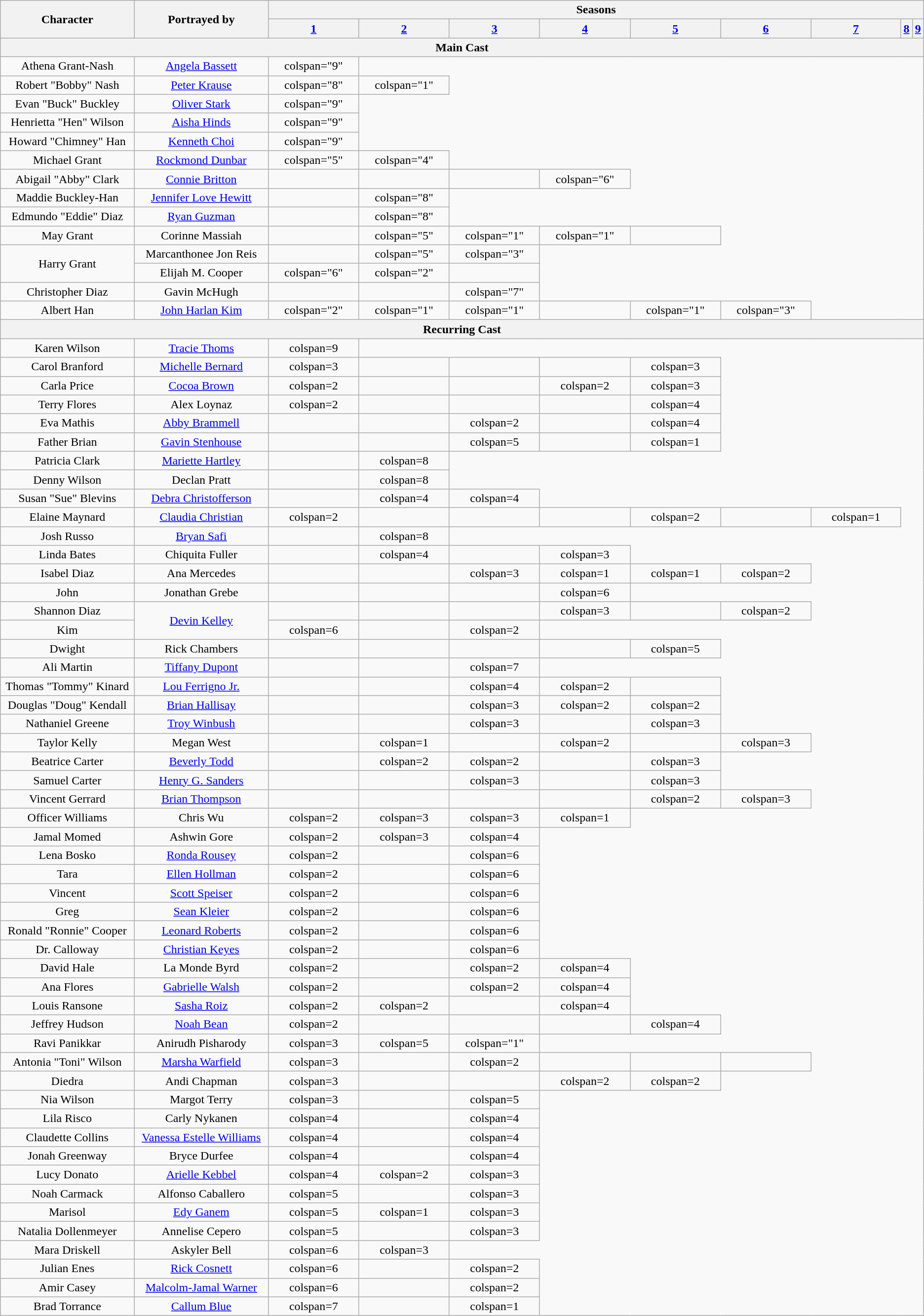<table class="wikitable plainrowheaders" style="text-align:center">
<tr>
<th scope="col" rowspan="2" style="width:15%;">Character</th>
<th scope="col" rowspan="2" style="width:15%;">Portrayed by</th>
<th scope="col" colspan="9">Seasons</th>
</tr>
<tr>
<th scope="col" style="width:10%;"><a href='#'>1</a></th>
<th scope="col" style="width:10%;"><a href='#'>2</a></th>
<th scope="col" style="width:10%;"><a href='#'>3</a></th>
<th scope="col" style="width:10%;"><a href='#'>4</a></th>
<th scope="col" style="width:10%;"><a href='#'>5</a></th>
<th scope="col" style="width:10%;"><a href='#'>6</a></th>
<th scope="col" style="width:10%;"><a href='#'>7</a></th>
<th scope="col" style="width:10%;"><a href='#'>8</a></th>
<th scope="col" style="width:10%;"><a href='#'>9</a></th>
</tr>
<tr>
<th colspan="11">Main Cast</th>
</tr>
<tr>
<td>Athena Grant-Nash</td>
<td><a href='#'>Angela Bassett</a></td>
<td>colspan="9" </td>
</tr>
<tr>
<td>Robert "Bobby" Nash</td>
<td><a href='#'>Peter Krause</a></td>
<td>colspan="8" </td>
<td>colspan="1" </td>
</tr>
<tr>
<td>Evan "Buck" Buckley</td>
<td><a href='#'>Oliver Stark</a></td>
<td>colspan="9" </td>
</tr>
<tr>
<td>Henrietta "Hen" Wilson</td>
<td><a href='#'>Aisha Hinds</a></td>
<td>colspan="9" </td>
</tr>
<tr>
<td>Howard "Chimney" Han</td>
<td><a href='#'>Kenneth Choi</a></td>
<td>colspan="9" </td>
</tr>
<tr>
<td>Michael Grant</td>
<td><a href='#'>Rockmond Dunbar</a></td>
<td>colspan="5" </td>
<td>colspan="4" </td>
</tr>
<tr>
<td>Abigail "Abby" Clark</td>
<td><a href='#'>Connie Britton</a></td>
<td></td>
<td></td>
<td></td>
<td>colspan="6" </td>
</tr>
<tr>
<td>Maddie Buckley-Han</td>
<td><a href='#'>Jennifer Love Hewitt</a></td>
<td></td>
<td>colspan="8" </td>
</tr>
<tr>
<td>Edmundo "Eddie" Diaz</td>
<td><a href='#'>Ryan Guzman</a></td>
<td></td>
<td>colspan="8" </td>
</tr>
<tr>
<td>May Grant</td>
<td>Corinne Massiah</td>
<td></td>
<td>colspan="5" </td>
<td>colspan="1" </td>
<td>colspan="1" </td>
<td></td>
</tr>
<tr>
<td rowspan="2">Harry Grant</td>
<td>Marcanthonee Jon Reis</td>
<td></td>
<td>colspan="5" </td>
<td>colspan="3" </td>
</tr>
<tr>
<td>Elijah M. Cooper</td>
<td>colspan="6" </td>
<td>colspan="2" </td>
<td></td>
</tr>
<tr>
<td>Christopher Diaz</td>
<td>Gavin McHugh</td>
<td></td>
<td></td>
<td>colspan="7" </td>
</tr>
<tr>
<td>Albert Han</td>
<td><a href='#'>John Harlan Kim</a></td>
<td>colspan="2" </td>
<td>colspan="1" </td>
<td>colspan="1" </td>
<td></td>
<td>colspan="1" </td>
<td>colspan="3" </td>
</tr>
<tr>
<th colspan="11">Recurring Cast</th>
</tr>
<tr>
<td>Karen Wilson</td>
<td><a href='#'>Tracie Thoms</a></td>
<td>colspan=9 </td>
</tr>
<tr>
<td>Carol Branford</td>
<td><a href='#'>Michelle Bernard</a></td>
<td>colspan=3 </td>
<td></td>
<td></td>
<td></td>
<td>colspan=3 </td>
</tr>
<tr>
<td>Carla Price</td>
<td><a href='#'>Cocoa Brown</a></td>
<td>colspan=2 </td>
<td></td>
<td></td>
<td>colspan=2 </td>
<td>colspan=3 </td>
</tr>
<tr>
<td>Terry Flores</td>
<td>Alex Loynaz</td>
<td>colspan=2 </td>
<td></td>
<td></td>
<td></td>
<td>colspan=4 </td>
</tr>
<tr>
<td>Eva Mathis</td>
<td><a href='#'>Abby Brammell</a></td>
<td></td>
<td></td>
<td>colspan=2 </td>
<td></td>
<td>colspan=4 </td>
</tr>
<tr>
<td>Father Brian</td>
<td><a href='#'>Gavin Stenhouse</a></td>
<td></td>
<td></td>
<td>colspan=5 </td>
<td></td>
<td>colspan=1 </td>
</tr>
<tr>
<td>Patricia Clark</td>
<td><a href='#'>Mariette Hartley</a></td>
<td></td>
<td>colspan=8 </td>
</tr>
<tr>
<td>Denny Wilson</td>
<td>Declan Pratt</td>
<td></td>
<td>colspan=8 </td>
</tr>
<tr>
<td>Susan "Sue" Blevins</td>
<td><a href='#'>Debra Christofferson</a></td>
<td></td>
<td>colspan=4 </td>
<td>colspan=4 </td>
</tr>
<tr>
<td>Elaine Maynard</td>
<td><a href='#'>Claudia Christian</a></td>
<td>colspan=2 </td>
<td></td>
<td></td>
<td></td>
<td>colspan=2 </td>
<td></td>
<td>colspan=1 </td>
</tr>
<tr>
<td>Josh Russo</td>
<td><a href='#'>Bryan Safi</a></td>
<td></td>
<td>colspan=8 </td>
</tr>
<tr>
<td>Linda Bates</td>
<td>Chiquita Fuller</td>
<td></td>
<td>colspan=4 </td>
<td></td>
<td>colspan=3 </td>
</tr>
<tr>
<td>Isabel Diaz</td>
<td>Ana Mercedes</td>
<td></td>
<td></td>
<td>colspan=3 </td>
<td>colspan=1 </td>
<td>colspan=1 </td>
<td>colspan=2 </td>
</tr>
<tr>
<td>John</td>
<td>Jonathan Grebe</td>
<td></td>
<td></td>
<td></td>
<td>colspan=6 </td>
</tr>
<tr>
<td>Shannon Diaz</td>
<td rowspan=2><a href='#'>Devin Kelley</a></td>
<td></td>
<td></td>
<td></td>
<td>colspan=3 </td>
<td></td>
<td>colspan=2 </td>
</tr>
<tr>
<td>Kim</td>
<td>colspan=6 </td>
<td></td>
<td>colspan=2 </td>
</tr>
<tr>
<td>Dwight</td>
<td>Rick Chambers</td>
<td></td>
<td></td>
<td></td>
<td></td>
<td>colspan=5 </td>
</tr>
<tr>
<td>Ali Martin</td>
<td><a href='#'>Tiffany Dupont</a></td>
<td></td>
<td></td>
<td>colspan=7 </td>
</tr>
<tr>
<td>Thomas "Tommy" Kinard</td>
<td><a href='#'>Lou Ferrigno Jr.</a></td>
<td></td>
<td></td>
<td>colspan=4 </td>
<td>colspan=2 </td>
<td></td>
</tr>
<tr>
<td>Douglas "Doug" Kendall</td>
<td><a href='#'>Brian Hallisay</a></td>
<td></td>
<td></td>
<td>colspan=3 </td>
<td>colspan=2 </td>
<td>colspan=2 </td>
</tr>
<tr>
<td>Nathaniel Greene</td>
<td><a href='#'>Troy Winbush</a></td>
<td></td>
<td></td>
<td>colspan=3 </td>
<td></td>
<td>colspan=3 </td>
</tr>
<tr>
<td>Taylor Kelly</td>
<td>Megan West</td>
<td></td>
<td>colspan=1 </td>
<td></td>
<td>colspan=2 </td>
<td></td>
<td>colspan=3 </td>
</tr>
<tr>
<td>Beatrice Carter</td>
<td><a href='#'>Beverly Todd</a></td>
<td></td>
<td>colspan=2 </td>
<td>colspan=2 </td>
<td></td>
<td>colspan=3 </td>
</tr>
<tr>
<td>Samuel Carter</td>
<td><a href='#'>Henry G. Sanders</a></td>
<td></td>
<td></td>
<td>colspan=3 </td>
<td></td>
<td>colspan=3 </td>
</tr>
<tr>
<td>Vincent Gerrard</td>
<td><a href='#'>Brian Thompson</a></td>
<td></td>
<td></td>
<td></td>
<td></td>
<td>colspan=2 </td>
<td>colspan=3 </td>
</tr>
<tr>
<td>Officer Williams</td>
<td>Chris Wu</td>
<td>colspan=2 </td>
<td>colspan=3 </td>
<td>colspan=3 </td>
<td>colspan=1 </td>
</tr>
<tr>
<td>Jamal Momed</td>
<td>Ashwin Gore</td>
<td>colspan=2 </td>
<td>colspan=3 </td>
<td>colspan=4 </td>
</tr>
<tr>
<td>Lena Bosko</td>
<td><a href='#'>Ronda Rousey</a></td>
<td>colspan=2 </td>
<td></td>
<td>colspan=6 </td>
</tr>
<tr>
<td>Tara</td>
<td><a href='#'>Ellen Hollman</a></td>
<td>colspan=2 </td>
<td></td>
<td>colspan=6 </td>
</tr>
<tr>
<td>Vincent</td>
<td><a href='#'>Scott Speiser</a></td>
<td>colspan=2 </td>
<td></td>
<td>colspan=6 </td>
</tr>
<tr>
<td>Greg</td>
<td><a href='#'>Sean Kleier</a></td>
<td>colspan=2 </td>
<td></td>
<td>colspan=6 </td>
</tr>
<tr>
<td>Ronald "Ronnie" Cooper</td>
<td><a href='#'>Leonard Roberts</a></td>
<td>colspan=2 </td>
<td></td>
<td>colspan=6 </td>
</tr>
<tr>
<td>Dr. Calloway</td>
<td><a href='#'>Christian Keyes</a></td>
<td>colspan=2 </td>
<td></td>
<td>colspan=6 </td>
</tr>
<tr>
<td>David Hale</td>
<td>La Monde Byrd</td>
<td>colspan=2 </td>
<td></td>
<td>colspan=2 </td>
<td>colspan=4 </td>
</tr>
<tr>
<td>Ana Flores</td>
<td><a href='#'>Gabrielle Walsh</a></td>
<td>colspan=2 </td>
<td></td>
<td>colspan=2 </td>
<td>colspan=4 </td>
</tr>
<tr>
<td>Louis Ransone</td>
<td><a href='#'>Sasha Roiz</a></td>
<td>colspan=2 </td>
<td>colspan=2 </td>
<td></td>
<td>colspan=4 </td>
</tr>
<tr>
<td>Jeffrey Hudson</td>
<td><a href='#'>Noah Bean</a></td>
<td>colspan=2 </td>
<td></td>
<td></td>
<td></td>
<td>colspan=4 </td>
</tr>
<tr>
<td>Ravi Panikkar</td>
<td>Anirudh Pisharody</td>
<td>colspan=3 </td>
<td>colspan=5 </td>
<td>colspan="1" </td>
</tr>
<tr>
<td>Antonia "Toni" Wilson</td>
<td><a href='#'>Marsha Warfield</a></td>
<td>colspan=3 </td>
<td></td>
<td>colspan=2 </td>
<td></td>
<td></td>
<td></td>
</tr>
<tr>
<td>Diedra</td>
<td>Andi Chapman</td>
<td>colspan=3 </td>
<td></td>
<td></td>
<td>colspan=2 </td>
<td>colspan=2 </td>
</tr>
<tr>
<td>Nia Wilson</td>
<td>Margot Terry</td>
<td>colspan=3 </td>
<td></td>
<td>colspan=5 </td>
</tr>
<tr>
<td>Lila Risco</td>
<td>Carly Nykanen</td>
<td>colspan=4 </td>
<td></td>
<td>colspan=4 </td>
</tr>
<tr>
<td>Claudette Collins</td>
<td><a href='#'>Vanessa Estelle Williams</a></td>
<td>colspan=4 </td>
<td></td>
<td>colspan=4 </td>
</tr>
<tr>
<td>Jonah Greenway</td>
<td>Bryce Durfee</td>
<td>colspan=4 </td>
<td></td>
<td>colspan=4 </td>
</tr>
<tr>
<td>Lucy Donato</td>
<td><a href='#'>Arielle Kebbel</a></td>
<td>colspan=4 </td>
<td>colspan=2 </td>
<td>colspan=3 </td>
</tr>
<tr>
<td>Noah Carmack</td>
<td>Alfonso Caballero</td>
<td>colspan=5 </td>
<td></td>
<td>colspan=3 </td>
</tr>
<tr>
<td>Marisol</td>
<td><a href='#'>Edy Ganem</a></td>
<td>colspan=5 </td>
<td>colspan=1 </td>
<td>colspan=3 </td>
</tr>
<tr>
<td>Natalia Dollenmeyer</td>
<td>Annelise Cepero</td>
<td>colspan=5 </td>
<td></td>
<td>colspan=3 </td>
</tr>
<tr>
<td>Mara Driskell</td>
<td>Askyler Bell</td>
<td>colspan=6 </td>
<td>colspan=3 </td>
</tr>
<tr>
<td>Julian Enes</td>
<td><a href='#'>Rick Cosnett</a></td>
<td>colspan=6 </td>
<td></td>
<td>colspan=2 </td>
</tr>
<tr>
<td>Amir Casey</td>
<td><a href='#'>Malcolm-Jamal Warner</a></td>
<td>colspan=6 </td>
<td></td>
<td>colspan=2 </td>
</tr>
<tr>
<td>Brad Torrance</td>
<td><a href='#'>Callum Blue</a></td>
<td>colspan=7 </td>
<td></td>
<td>colspan=1 </td>
</tr>
</table>
